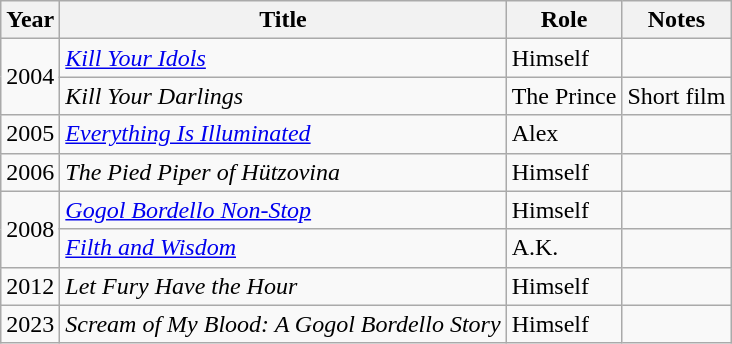<table class="wikitable">
<tr>
<th>Year</th>
<th>Title</th>
<th>Role</th>
<th>Notes</th>
</tr>
<tr>
<td rowspan="2">2004</td>
<td><em><a href='#'>Kill Your Idols</a></em></td>
<td>Himself</td>
<td></td>
</tr>
<tr>
<td><em>Kill Your Darlings</em></td>
<td>The Prince</td>
<td>Short film</td>
</tr>
<tr>
<td>2005</td>
<td><em><a href='#'>Everything Is Illuminated</a></em></td>
<td>Alex</td>
<td></td>
</tr>
<tr>
<td>2006</td>
<td><em>The Pied Piper of Hützovina</em></td>
<td>Himself</td>
<td></td>
</tr>
<tr>
<td rowspan="2">2008</td>
<td><em><a href='#'>Gogol Bordello Non-Stop</a></em></td>
<td>Himself</td>
<td></td>
</tr>
<tr>
<td><em><a href='#'>Filth and Wisdom</a></em></td>
<td>A.K.</td>
<td></td>
</tr>
<tr>
<td>2012</td>
<td><em>Let Fury Have the Hour</em></td>
<td>Himself</td>
<td></td>
</tr>
<tr>
<td>2023</td>
<td><em>Scream of My Blood: A Gogol Bordello Story</em></td>
<td>Himself</td>
<td></td>
</tr>
</table>
